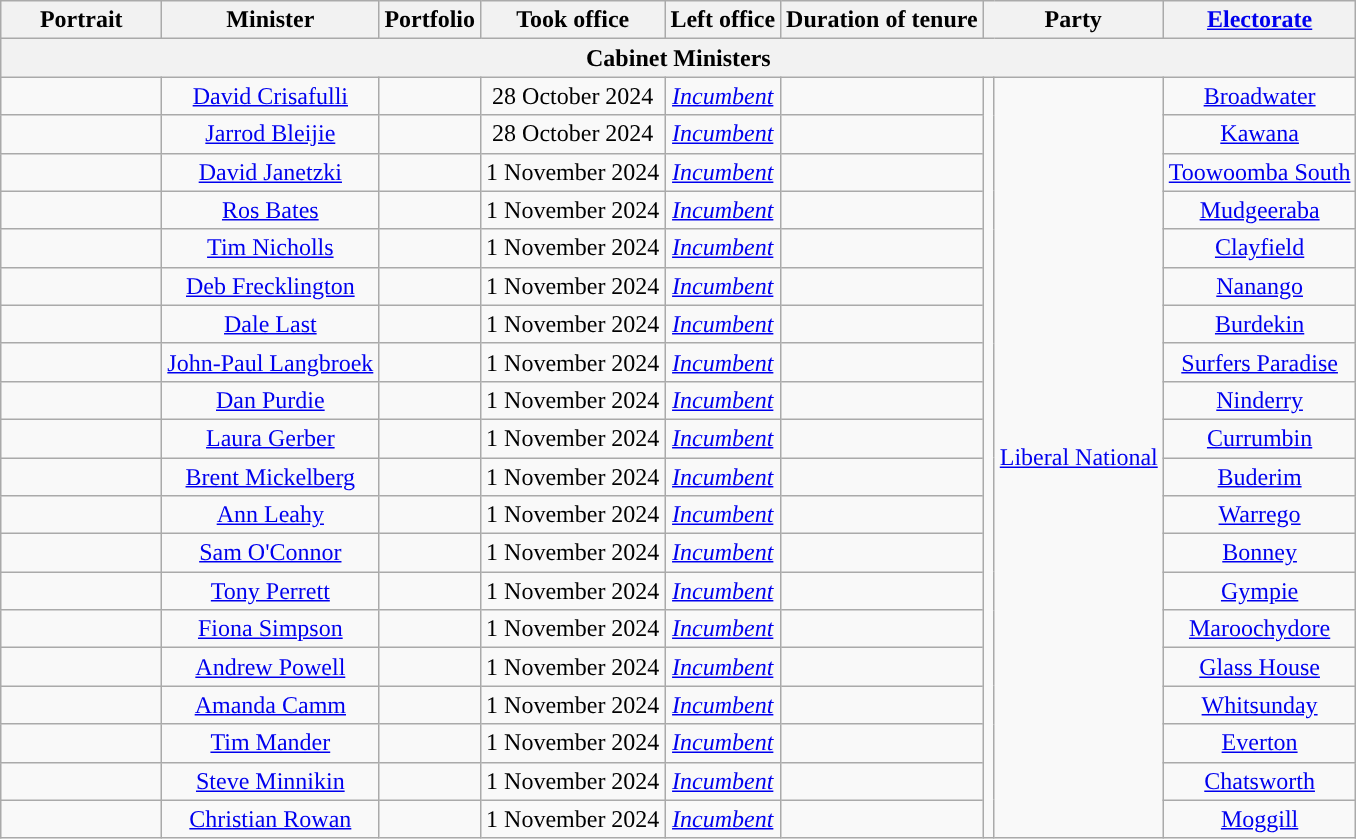<table class="wikitable sortable" style="border:#555; text-align:center; ">
<tr>
<th class="unsortable" style="width:100px;">Portrait</th>
<th>Minister</th>
<th>Portfolio</th>
<th>Took office</th>
<th>Left office</th>
<th>Duration of tenure</th>
<th colspan="2" class="unsortable" style="width:5px;">Party</th>
<th><a href='#'>Electorate</a></th>
</tr>
<tr>
<th colspan="9">Cabinet Ministers</th>
</tr>
<tr>
<td></td>
<td><a href='#'>David Crisafulli</a></td>
<td></td>
<td>28 October 2024</td>
<td><em><a href='#'>Incumbent</a></em></td>
<td></td>
<td rowspan=20; style="background-color: "></td>
<td rowspan="20"><a href='#'>Liberal National</a></td>
<td><a href='#'>Broadwater</a></td>
</tr>
<tr>
<td></td>
<td><a href='#'>Jarrod Bleijie</a></td>
<td></td>
<td>28 October 2024</td>
<td><em><a href='#'>Incumbent</a></em></td>
<td></td>
<td><a href='#'>Kawana</a></td>
</tr>
<tr>
<td></td>
<td><a href='#'>David Janetzki</a></td>
<td></td>
<td>1 November 2024</td>
<td><em><a href='#'>Incumbent</a></em></td>
<td></td>
<td><a href='#'>Toowoomba South</a></td>
</tr>
<tr>
<td></td>
<td><a href='#'>Ros Bates</a></td>
<td></td>
<td>1 November 2024</td>
<td><em><a href='#'>Incumbent</a></em></td>
<td></td>
<td><a href='#'>Mudgeeraba</a></td>
</tr>
<tr>
<td></td>
<td><a href='#'>Tim Nicholls</a></td>
<td></td>
<td>1 November 2024</td>
<td><em><a href='#'>Incumbent</a></em></td>
<td></td>
<td><a href='#'>Clayfield</a></td>
</tr>
<tr>
<td></td>
<td><a href='#'>Deb Frecklington</a></td>
<td></td>
<td>1 November 2024</td>
<td><em><a href='#'>Incumbent</a></em></td>
<td></td>
<td><a href='#'>Nanango</a></td>
</tr>
<tr>
<td></td>
<td><a href='#'>Dale Last</a></td>
<td></td>
<td>1 November 2024</td>
<td><em><a href='#'>Incumbent</a></em></td>
<td></td>
<td><a href='#'>Burdekin</a></td>
</tr>
<tr>
<td></td>
<td><a href='#'>John-Paul Langbroek</a></td>
<td></td>
<td>1 November 2024</td>
<td><em><a href='#'>Incumbent</a></em></td>
<td></td>
<td><a href='#'>Surfers Paradise</a></td>
</tr>
<tr>
<td></td>
<td><a href='#'>Dan Purdie</a></td>
<td></td>
<td>1 November 2024</td>
<td><em><a href='#'>Incumbent</a></em></td>
<td></td>
<td><a href='#'>Ninderry</a></td>
</tr>
<tr>
<td></td>
<td><a href='#'>Laura Gerber</a></td>
<td></td>
<td>1 November 2024</td>
<td><em><a href='#'>Incumbent</a></em></td>
<td></td>
<td><a href='#'>Currumbin</a></td>
</tr>
<tr>
<td></td>
<td><a href='#'>Brent Mickelberg</a></td>
<td></td>
<td>1 November 2024</td>
<td><em><a href='#'>Incumbent</a></em></td>
<td></td>
<td><a href='#'>Buderim</a></td>
</tr>
<tr>
<td></td>
<td><a href='#'>Ann Leahy</a></td>
<td></td>
<td>1 November 2024</td>
<td><em><a href='#'>Incumbent</a></em></td>
<td></td>
<td><a href='#'>Warrego</a></td>
</tr>
<tr>
<td></td>
<td><a href='#'>Sam O'Connor</a></td>
<td></td>
<td>1 November 2024</td>
<td><em><a href='#'>Incumbent</a></em></td>
<td></td>
<td><a href='#'>Bonney</a></td>
</tr>
<tr>
<td></td>
<td><a href='#'>Tony Perrett</a></td>
<td></td>
<td>1 November 2024</td>
<td><em><a href='#'>Incumbent</a></em></td>
<td></td>
<td><a href='#'>Gympie</a></td>
</tr>
<tr>
<td></td>
<td><a href='#'>Fiona Simpson</a></td>
<td></td>
<td>1 November 2024</td>
<td><em><a href='#'>Incumbent</a></em></td>
<td></td>
<td><a href='#'>Maroochydore</a></td>
</tr>
<tr>
<td></td>
<td><a href='#'>Andrew Powell</a></td>
<td></td>
<td>1 November 2024</td>
<td><em><a href='#'>Incumbent</a></em></td>
<td></td>
<td><a href='#'>Glass House</a></td>
</tr>
<tr>
<td></td>
<td><a href='#'>Amanda Camm</a></td>
<td></td>
<td>1 November 2024</td>
<td><em><a href='#'>Incumbent</a></em></td>
<td></td>
<td><a href='#'>Whitsunday</a></td>
</tr>
<tr>
<td></td>
<td><a href='#'>Tim Mander</a></td>
<td></td>
<td>1 November 2024</td>
<td><em><a href='#'>Incumbent</a></em></td>
<td></td>
<td><a href='#'>Everton</a></td>
</tr>
<tr>
<td></td>
<td><a href='#'>Steve Minnikin</a></td>
<td></td>
<td>1 November 2024</td>
<td><em><a href='#'>Incumbent</a></em></td>
<td></td>
<td><a href='#'>Chatsworth</a></td>
</tr>
<tr>
<td></td>
<td><a href='#'>Christian Rowan</a></td>
<td></td>
<td>1 November 2024</td>
<td><em><a href='#'>Incumbent</a></em></td>
<td></td>
<td><a href='#'>Moggill</a></td>
</tr>
</table>
